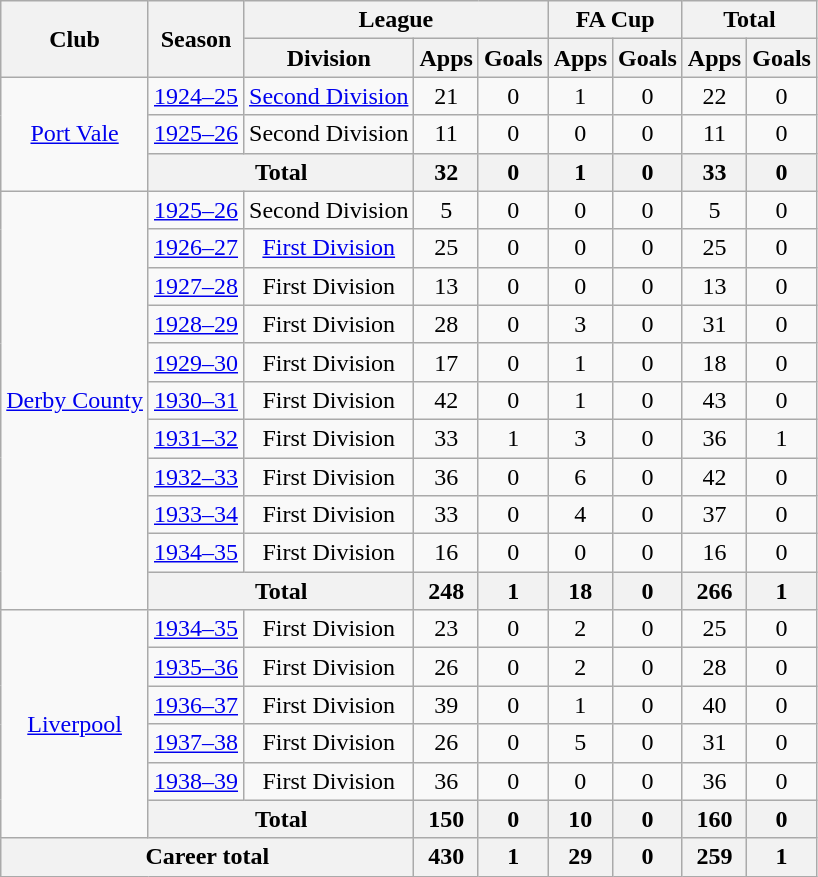<table class="wikitable" style="text-align: center;">
<tr>
<th rowspan="2">Club</th>
<th rowspan="2">Season</th>
<th colspan="3">League</th>
<th colspan="2">FA Cup</th>
<th colspan="2">Total</th>
</tr>
<tr>
<th>Division</th>
<th>Apps</th>
<th>Goals</th>
<th>Apps</th>
<th>Goals</th>
<th>Apps</th>
<th>Goals</th>
</tr>
<tr>
<td rowspan="3"><a href='#'>Port Vale</a></td>
<td><a href='#'>1924–25</a></td>
<td><a href='#'>Second Division</a></td>
<td>21</td>
<td>0</td>
<td>1</td>
<td>0</td>
<td>22</td>
<td>0</td>
</tr>
<tr>
<td><a href='#'>1925–26</a></td>
<td>Second Division</td>
<td>11</td>
<td>0</td>
<td>0</td>
<td>0</td>
<td>11</td>
<td>0</td>
</tr>
<tr>
<th colspan="2">Total</th>
<th>32</th>
<th>0</th>
<th>1</th>
<th>0</th>
<th>33</th>
<th>0</th>
</tr>
<tr>
<td rowspan="11"><a href='#'>Derby County</a></td>
<td><a href='#'>1925–26</a></td>
<td>Second Division</td>
<td>5</td>
<td>0</td>
<td>0</td>
<td>0</td>
<td>5</td>
<td>0</td>
</tr>
<tr>
<td><a href='#'>1926–27</a></td>
<td><a href='#'>First Division</a></td>
<td>25</td>
<td>0</td>
<td>0</td>
<td>0</td>
<td>25</td>
<td>0</td>
</tr>
<tr>
<td><a href='#'>1927–28</a></td>
<td>First Division</td>
<td>13</td>
<td>0</td>
<td>0</td>
<td>0</td>
<td>13</td>
<td>0</td>
</tr>
<tr>
<td><a href='#'>1928–29</a></td>
<td>First Division</td>
<td>28</td>
<td>0</td>
<td>3</td>
<td>0</td>
<td>31</td>
<td>0</td>
</tr>
<tr>
<td><a href='#'>1929–30</a></td>
<td>First Division</td>
<td>17</td>
<td>0</td>
<td>1</td>
<td>0</td>
<td>18</td>
<td>0</td>
</tr>
<tr>
<td><a href='#'>1930–31</a></td>
<td>First Division</td>
<td>42</td>
<td>0</td>
<td>1</td>
<td>0</td>
<td>43</td>
<td>0</td>
</tr>
<tr>
<td><a href='#'>1931–32</a></td>
<td>First Division</td>
<td>33</td>
<td>1</td>
<td>3</td>
<td>0</td>
<td>36</td>
<td>1</td>
</tr>
<tr>
<td><a href='#'>1932–33</a></td>
<td>First Division</td>
<td>36</td>
<td>0</td>
<td>6</td>
<td>0</td>
<td>42</td>
<td>0</td>
</tr>
<tr>
<td><a href='#'>1933–34</a></td>
<td>First Division</td>
<td>33</td>
<td>0</td>
<td>4</td>
<td>0</td>
<td>37</td>
<td>0</td>
</tr>
<tr>
<td><a href='#'>1934–35</a></td>
<td>First Division</td>
<td>16</td>
<td>0</td>
<td>0</td>
<td>0</td>
<td>16</td>
<td>0</td>
</tr>
<tr>
<th colspan="2">Total</th>
<th>248</th>
<th>1</th>
<th>18</th>
<th>0</th>
<th>266</th>
<th>1</th>
</tr>
<tr>
<td rowspan="6"><a href='#'>Liverpool</a></td>
<td><a href='#'>1934–35</a></td>
<td>First Division</td>
<td>23</td>
<td>0</td>
<td>2</td>
<td>0</td>
<td>25</td>
<td>0</td>
</tr>
<tr>
<td><a href='#'>1935–36</a></td>
<td>First Division</td>
<td>26</td>
<td>0</td>
<td>2</td>
<td>0</td>
<td>28</td>
<td>0</td>
</tr>
<tr>
<td><a href='#'>1936–37</a></td>
<td>First Division</td>
<td>39</td>
<td>0</td>
<td>1</td>
<td>0</td>
<td>40</td>
<td>0</td>
</tr>
<tr>
<td><a href='#'>1937–38</a></td>
<td>First Division</td>
<td>26</td>
<td>0</td>
<td>5</td>
<td>0</td>
<td>31</td>
<td>0</td>
</tr>
<tr>
<td><a href='#'>1938–39</a></td>
<td>First Division</td>
<td>36</td>
<td>0</td>
<td>0</td>
<td>0</td>
<td>36</td>
<td>0</td>
</tr>
<tr>
<th colspan="2">Total</th>
<th>150</th>
<th>0</th>
<th>10</th>
<th>0</th>
<th>160</th>
<th>0</th>
</tr>
<tr>
<th colspan="3">Career total</th>
<th>430</th>
<th>1</th>
<th>29</th>
<th>0</th>
<th>259</th>
<th>1</th>
</tr>
</table>
